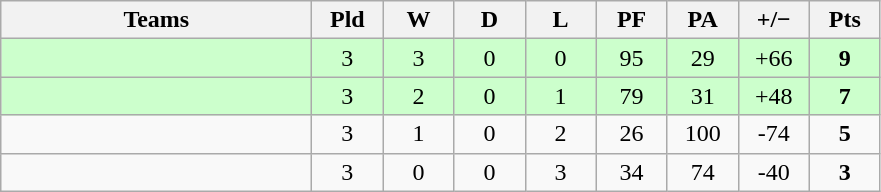<table class="wikitable" style="text-align: center;">
<tr>
<th width="200">Teams</th>
<th width="40">Pld</th>
<th width="40">W</th>
<th width="40">D</th>
<th width="40">L</th>
<th width="40">PF</th>
<th width="40">PA</th>
<th width="40">+/−</th>
<th width="40">Pts</th>
</tr>
<tr bgcolor=#ccffcc>
<td align=left></td>
<td>3</td>
<td>3</td>
<td>0</td>
<td>0</td>
<td>95</td>
<td>29</td>
<td>+66</td>
<td><strong>9</strong></td>
</tr>
<tr bgcolor=#ccffcc>
<td align=left></td>
<td>3</td>
<td>2</td>
<td>0</td>
<td>1</td>
<td>79</td>
<td>31</td>
<td>+48</td>
<td><strong>7</strong></td>
</tr>
<tr>
<td align=left></td>
<td>3</td>
<td>1</td>
<td>0</td>
<td>2</td>
<td>26</td>
<td>100</td>
<td>-74</td>
<td><strong>5</strong></td>
</tr>
<tr>
<td align=left></td>
<td>3</td>
<td>0</td>
<td>0</td>
<td>3</td>
<td>34</td>
<td>74</td>
<td>-40</td>
<td><strong>3</strong></td>
</tr>
</table>
